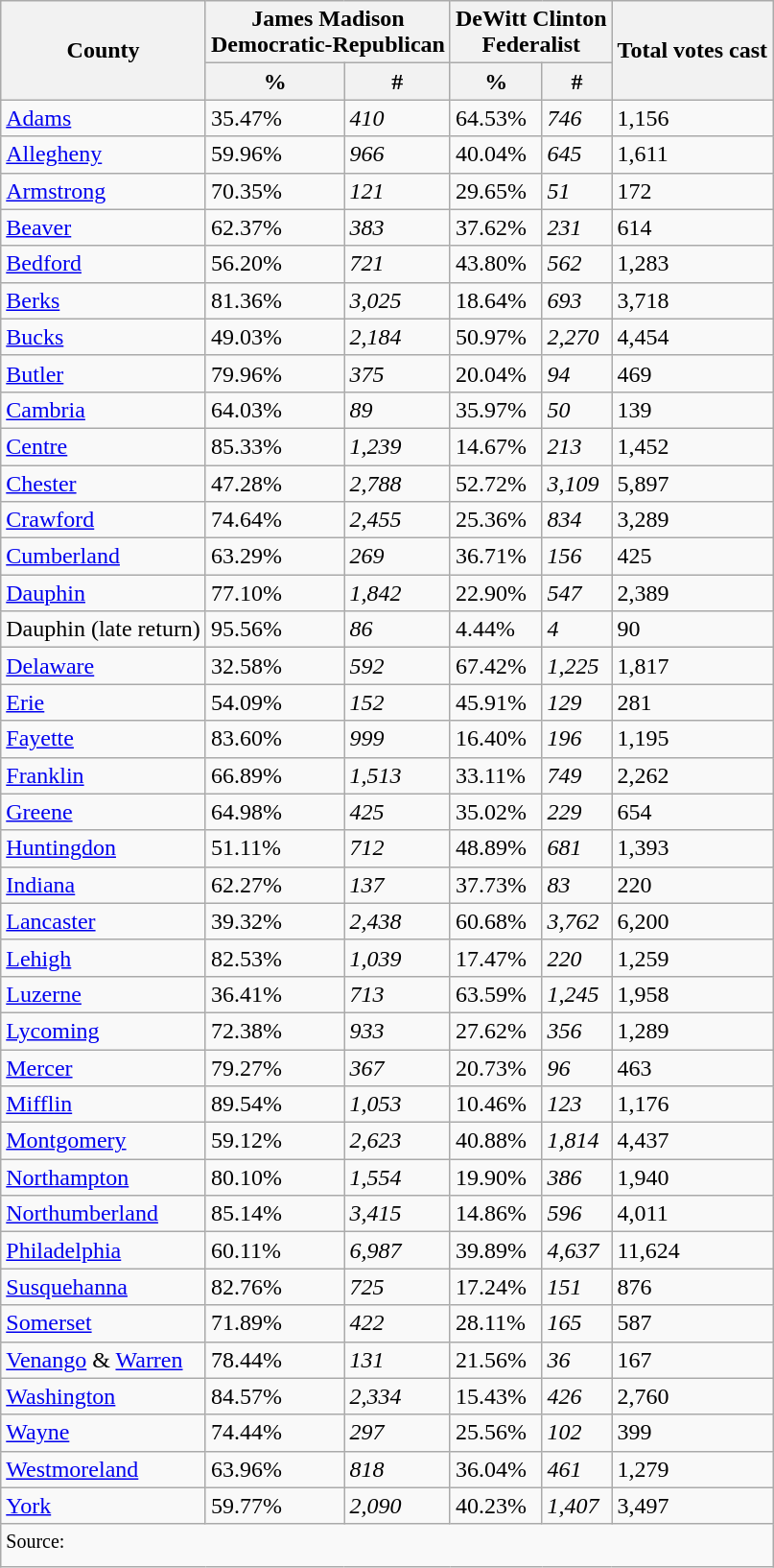<table class="wikitable sortable">
<tr>
<th rowspan="2">County</th>
<th colspan="2">James Madison<br>Democratic-Republican</th>
<th colspan="2">DeWitt Clinton<br>Federalist</th>
<th rowspan="2">Total votes cast</th>
</tr>
<tr>
<th>%</th>
<th>#</th>
<th>%</th>
<th>#</th>
</tr>
<tr>
<td><a href='#'>Adams</a></td>
<td>35.47%</td>
<td><em>410</em></td>
<td>64.53%</td>
<td><em>746</em></td>
<td>1,156</td>
</tr>
<tr>
<td><a href='#'>Allegheny</a></td>
<td>59.96%</td>
<td><em>966</em></td>
<td>40.04%</td>
<td><em>645</em></td>
<td>1,611</td>
</tr>
<tr>
<td><a href='#'>Armstrong</a></td>
<td>70.35%</td>
<td><em>121</em></td>
<td>29.65%</td>
<td><em>51</em></td>
<td>172</td>
</tr>
<tr>
<td><a href='#'>Beaver</a></td>
<td>62.37%</td>
<td><em>383</em></td>
<td>37.62%</td>
<td><em>231</em></td>
<td>614</td>
</tr>
<tr>
<td><a href='#'>Bedford</a></td>
<td>56.20%</td>
<td><em>721</em></td>
<td>43.80%</td>
<td><em>562</em></td>
<td>1,283</td>
</tr>
<tr>
<td><a href='#'>Berks</a></td>
<td>81.36%</td>
<td><em>3,025</em></td>
<td>18.64%</td>
<td><em>693</em></td>
<td>3,718</td>
</tr>
<tr>
<td><a href='#'>Bucks</a></td>
<td>49.03%</td>
<td><em>2,184</em></td>
<td>50.97%</td>
<td><em>2,270</em></td>
<td>4,454</td>
</tr>
<tr>
<td><a href='#'>Butler</a></td>
<td>79.96%</td>
<td><em>375</em></td>
<td>20.04%</td>
<td><em>94</em></td>
<td>469</td>
</tr>
<tr>
<td><a href='#'>Cambria</a></td>
<td>64.03%</td>
<td><em>89</em></td>
<td>35.97%</td>
<td><em>50</em></td>
<td>139</td>
</tr>
<tr>
<td><a href='#'>Centre</a></td>
<td>85.33%</td>
<td><em>1,239</em></td>
<td>14.67%</td>
<td><em>213</em></td>
<td>1,452</td>
</tr>
<tr>
<td><a href='#'>Chester</a></td>
<td>47.28%</td>
<td><em>2,788</em></td>
<td>52.72%</td>
<td><em>3,109</em></td>
<td>5,897</td>
</tr>
<tr>
<td><a href='#'>Crawford</a></td>
<td>74.64%</td>
<td><em>2,455</em></td>
<td>25.36%</td>
<td><em>834</em></td>
<td>3,289</td>
</tr>
<tr>
<td><a href='#'>Cumberland</a></td>
<td>63.29%</td>
<td><em>269</em></td>
<td>36.71%</td>
<td><em>156</em></td>
<td>425</td>
</tr>
<tr>
<td><a href='#'>Dauphin</a></td>
<td>77.10%</td>
<td><em>1,842</em></td>
<td>22.90%</td>
<td><em>547</em></td>
<td>2,389</td>
</tr>
<tr>
<td>Dauphin (late return)</td>
<td>95.56%</td>
<td><em>86</em></td>
<td>4.44%</td>
<td><em>4</em></td>
<td>90</td>
</tr>
<tr>
<td><a href='#'>Delaware</a></td>
<td>32.58%</td>
<td><em>592</em></td>
<td>67.42%</td>
<td><em>1,225</em></td>
<td>1,817</td>
</tr>
<tr>
<td><a href='#'>Erie</a></td>
<td>54.09%</td>
<td><em>152</em></td>
<td>45.91%</td>
<td><em>129</em></td>
<td>281</td>
</tr>
<tr>
<td><a href='#'>Fayette</a></td>
<td>83.60%</td>
<td><em>999</em></td>
<td>16.40%</td>
<td><em>196</em></td>
<td>1,195</td>
</tr>
<tr>
<td><a href='#'>Franklin</a></td>
<td>66.89%</td>
<td><em>1,513</em></td>
<td>33.11%</td>
<td><em>749</em></td>
<td>2,262</td>
</tr>
<tr>
<td><a href='#'>Greene</a></td>
<td>64.98%</td>
<td><em>425</em></td>
<td>35.02%</td>
<td><em>229</em></td>
<td>654</td>
</tr>
<tr>
<td><a href='#'>Huntingdon</a></td>
<td>51.11%</td>
<td><em>712</em></td>
<td>48.89%</td>
<td><em>681</em></td>
<td>1,393</td>
</tr>
<tr>
<td><a href='#'>Indiana</a></td>
<td>62.27%</td>
<td><em>137</em></td>
<td>37.73%</td>
<td><em>83</em></td>
<td>220</td>
</tr>
<tr>
<td><a href='#'>Lancaster</a></td>
<td>39.32%</td>
<td><em>2,438</em></td>
<td>60.68%</td>
<td><em>3,762</em></td>
<td>6,200</td>
</tr>
<tr>
<td><a href='#'>Lehigh</a></td>
<td>82.53%</td>
<td><em>1,039</em></td>
<td>17.47%</td>
<td><em>220</em></td>
<td>1,259</td>
</tr>
<tr>
<td><a href='#'>Luzerne</a></td>
<td>36.41%</td>
<td><em>713</em></td>
<td>63.59%</td>
<td><em>1,245</em></td>
<td>1,958</td>
</tr>
<tr>
<td><a href='#'>Lycoming</a></td>
<td>72.38%</td>
<td><em>933</em></td>
<td>27.62%</td>
<td><em>356</em></td>
<td>1,289</td>
</tr>
<tr>
<td><a href='#'>Mercer</a></td>
<td>79.27%</td>
<td><em>367</em></td>
<td>20.73%</td>
<td><em>96</em></td>
<td>463</td>
</tr>
<tr>
<td><a href='#'>Mifflin</a></td>
<td>89.54%</td>
<td><em>1,053</em></td>
<td>10.46%</td>
<td><em>123</em></td>
<td>1,176</td>
</tr>
<tr>
<td><a href='#'>Montgomery</a></td>
<td>59.12%</td>
<td><em>2,623</em></td>
<td>40.88%</td>
<td><em>1,814</em></td>
<td>4,437</td>
</tr>
<tr>
<td><a href='#'>Northampton</a></td>
<td>80.10%</td>
<td><em>1,554</em></td>
<td>19.90%</td>
<td><em>386</em></td>
<td>1,940</td>
</tr>
<tr>
<td><a href='#'>Northumberland</a></td>
<td>85.14%</td>
<td><em>3,415</em></td>
<td>14.86%</td>
<td><em>596</em></td>
<td>4,011</td>
</tr>
<tr>
<td><a href='#'>Philadelphia</a></td>
<td>60.11%</td>
<td><em>6,987</em></td>
<td>39.89%</td>
<td><em>4,637</em></td>
<td>11,624</td>
</tr>
<tr>
<td><a href='#'>Susquehanna</a></td>
<td>82.76%</td>
<td><em>725</em></td>
<td>17.24%</td>
<td><em>151</em></td>
<td>876</td>
</tr>
<tr>
<td><a href='#'>Somerset</a></td>
<td>71.89%</td>
<td><em>422</em></td>
<td>28.11%</td>
<td><em>165</em></td>
<td>587</td>
</tr>
<tr>
<td><a href='#'>Venango</a> & <a href='#'>Warren</a></td>
<td>78.44%</td>
<td><em>131</em></td>
<td>21.56%</td>
<td><em>36</em></td>
<td>167</td>
</tr>
<tr>
<td><a href='#'>Washington</a></td>
<td>84.57%</td>
<td><em>2,334</em></td>
<td>15.43%</td>
<td><em>426</em></td>
<td>2,760</td>
</tr>
<tr>
<td><a href='#'>Wayne</a></td>
<td>74.44%</td>
<td><em>297</em></td>
<td>25.56%</td>
<td><em>102</em></td>
<td>399</td>
</tr>
<tr>
<td><a href='#'>Westmoreland</a></td>
<td>63.96%</td>
<td><em>818</em></td>
<td>36.04%</td>
<td><em>461</em></td>
<td>1,279</td>
</tr>
<tr>
<td><a href='#'>York</a></td>
<td>59.77%</td>
<td><em>2,090</em></td>
<td>40.23%</td>
<td><em>1,407</em></td>
<td>3,497</td>
</tr>
<tr>
<td colspan=6><sup>Source: </sup></td>
</tr>
</table>
